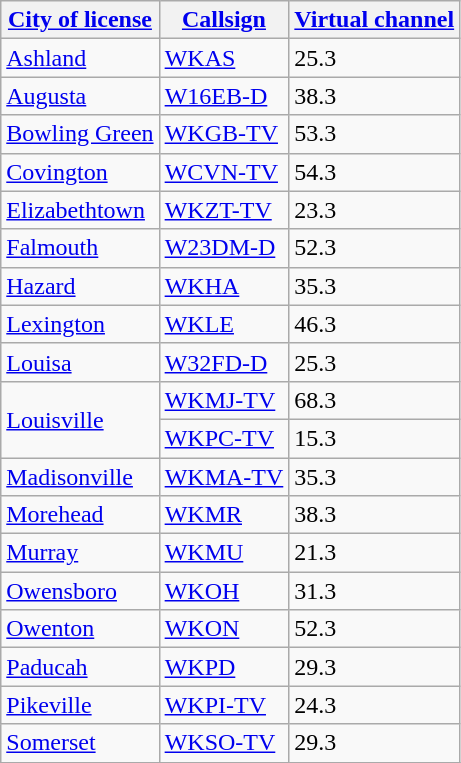<table class="wikitable unsortable">
<tr>
<th><a href='#'>City of license</a></th>
<th><a href='#'>Callsign</a></th>
<th><a href='#'>Virtual channel</a></th>
</tr>
<tr>
<td><a href='#'>Ashland</a> <br> </td>
<td><a href='#'>WKAS</a></td>
<td>25.3</td>
</tr>
<tr>
<td><a href='#'>Augusta</a></td>
<td><a href='#'>W16EB-D</a></td>
<td>38.3</td>
</tr>
<tr>
<td><a href='#'>Bowling Green</a></td>
<td><a href='#'>WKGB-TV</a></td>
<td>53.3</td>
</tr>
<tr>
<td><a href='#'>Covington</a> </td>
<td><a href='#'>WCVN-TV</a></td>
<td>54.3</td>
</tr>
<tr>
<td><a href='#'>Elizabethtown</a></td>
<td><a href='#'>WKZT-TV</a></td>
<td>23.3</td>
</tr>
<tr>
<td><a href='#'>Falmouth</a></td>
<td><a href='#'>W23DM-D</a></td>
<td>52.3</td>
</tr>
<tr>
<td><a href='#'>Hazard</a></td>
<td><a href='#'>WKHA</a></td>
<td>35.3</td>
</tr>
<tr>
<td><a href='#'>Lexington</a></td>
<td><a href='#'>WKLE</a></td>
<td>46.3</td>
</tr>
<tr>
<td><a href='#'>Louisa</a></td>
<td><a href='#'>W32FD-D</a></td>
<td>25.3</td>
</tr>
<tr>
<td rowspan=2><a href='#'>Louisville</a></td>
<td><a href='#'>WKMJ-TV</a></td>
<td>68.3</td>
</tr>
<tr>
<td><a href='#'>WKPC-TV</a></td>
<td>15.3</td>
</tr>
<tr>
<td><a href='#'>Madisonville</a> </td>
<td><a href='#'>WKMA-TV</a></td>
<td>35.3</td>
</tr>
<tr>
<td><a href='#'>Morehead</a></td>
<td><a href='#'>WKMR</a></td>
<td>38.3</td>
</tr>
<tr>
<td><a href='#'>Murray</a> </td>
<td><a href='#'>WKMU</a></td>
<td>21.3</td>
</tr>
<tr>
<td><a href='#'>Owensboro</a> </td>
<td><a href='#'>WKOH</a></td>
<td>31.3</td>
</tr>
<tr>
<td><a href='#'>Owenton</a> </td>
<td><a href='#'>WKON</a></td>
<td>52.3</td>
</tr>
<tr>
<td><a href='#'>Paducah</a></td>
<td><a href='#'>WKPD</a></td>
<td>29.3</td>
</tr>
<tr>
<td><a href='#'>Pikeville</a></td>
<td><a href='#'>WKPI-TV</a></td>
<td>24.3</td>
</tr>
<tr>
<td><a href='#'>Somerset</a></td>
<td><a href='#'>WKSO-TV</a></td>
<td>29.3</td>
</tr>
<tr>
</tr>
</table>
